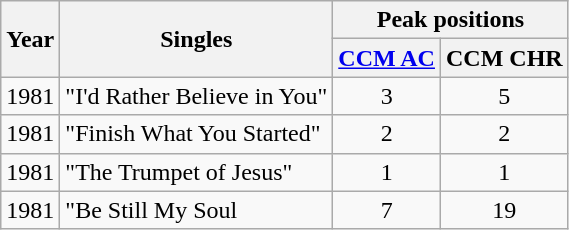<table class="wikitable">
<tr>
<th rowspan="2">Year</th>
<th rowspan="2">Singles</th>
<th colspan="2">Peak positions</th>
</tr>
<tr>
<th><a href='#'>CCM AC</a></th>
<th>CCM CHR</th>
</tr>
<tr>
<td>1981</td>
<td>"I'd Rather Believe in You"</td>
<td align="center">3</td>
<td align="center">5</td>
</tr>
<tr>
<td>1981</td>
<td>"Finish What You Started"</td>
<td align="center">2</td>
<td align="center">2</td>
</tr>
<tr>
<td>1981</td>
<td>"The Trumpet of Jesus"</td>
<td align="center">1</td>
<td align="center">1</td>
</tr>
<tr>
<td>1981</td>
<td>"Be Still My Soul</td>
<td align="center">7</td>
<td align="center">19</td>
</tr>
</table>
